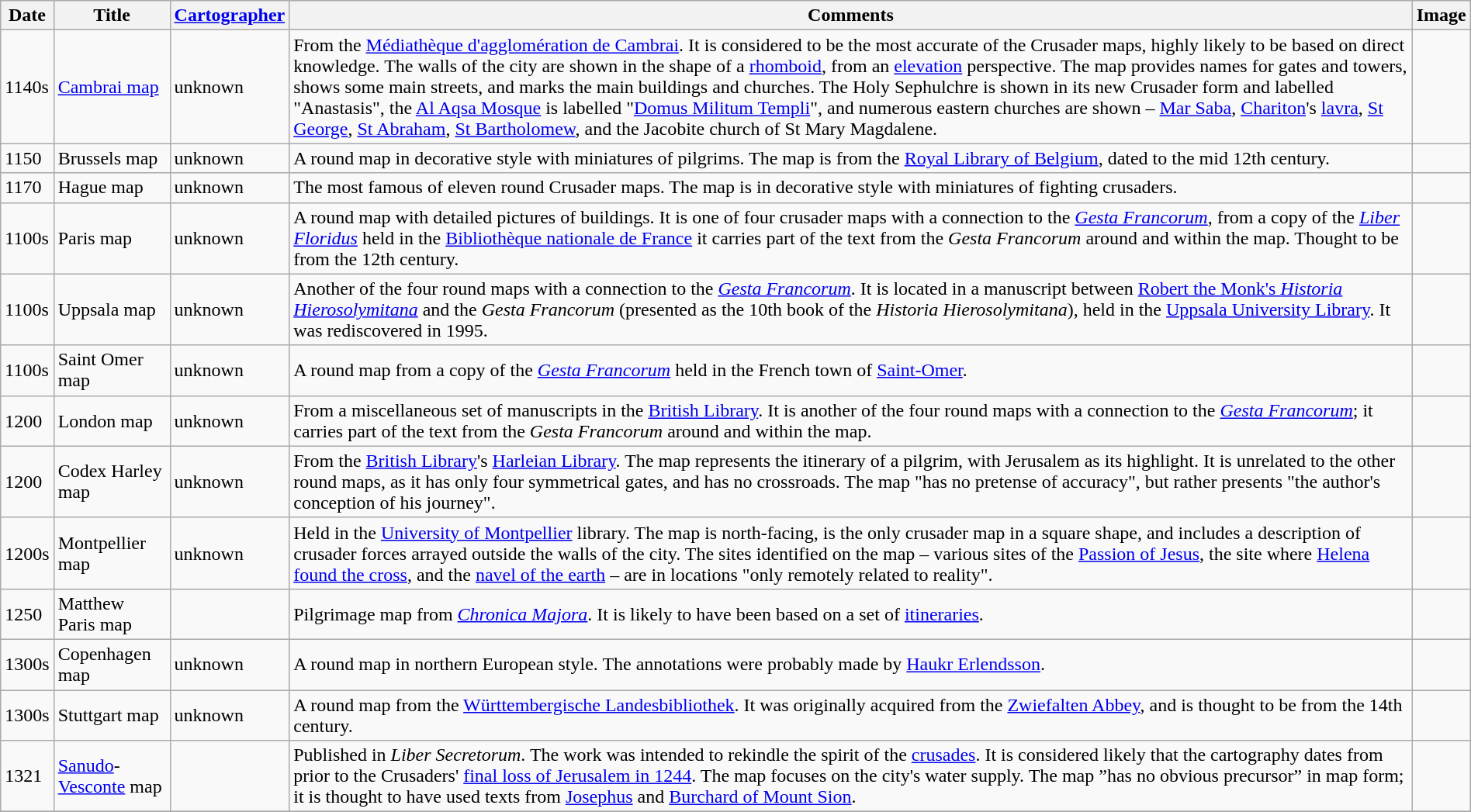<table class="wikitable sortable" border="1" width="100%">
<tr>
<th scope="col">Date</th>
<th scope="col">Title</th>
<th scope="col"><a href='#'>Cartographer</a></th>
<th scope="col">Comments</th>
<th scope="col" class=unsortable>Image</th>
</tr>
<tr>
<td>1140s</td>
<td><a href='#'>Cambrai map</a></td>
<td>unknown</td>
<td>From the <a href='#'>Médiathèque d'agglomération de Cambrai</a>. It is considered to be the most accurate of the Crusader maps, highly likely to be based on direct knowledge. The walls of the city are shown in the shape of a <a href='#'>rhomboid</a>, from an <a href='#'>elevation</a> perspective. The map provides names for gates and towers, shows some main streets, and marks the main buildings and churches. The Holy Sephulchre is shown in its new Crusader form and labelled "Anastasis", the <a href='#'>Al Aqsa Mosque</a> is labelled "<a href='#'>Domus Militum Templi</a>", and numerous eastern churches are shown – <a href='#'>Mar Saba</a>, <a href='#'>Chariton</a>'s <a href='#'>lavra</a>, <a href='#'>St George</a>, <a href='#'>St Abraham</a>, <a href='#'>St Bartholomew</a>, and the Jacobite church of St Mary Magdalene.</td>
<td></td>
</tr>
<tr>
<td> 1150</td>
<td>Brussels map</td>
<td>unknown</td>
<td>A round map in decorative style with miniatures of pilgrims. The map is from the <a href='#'>Royal Library of Belgium</a>, dated to the mid 12th century.</td>
<td></td>
</tr>
<tr>
<td> 1170</td>
<td>Hague map</td>
<td>unknown</td>
<td>The most famous of eleven round Crusader maps. The map is in decorative style with miniatures of fighting crusaders.</td>
<td></td>
</tr>
<tr>
<td>1100s</td>
<td>Paris map</td>
<td>unknown</td>
<td>A round map with detailed pictures of buildings. It is one of four crusader maps with a connection to the <em><a href='#'>Gesta Francorum</a></em>, from a copy of the <em><a href='#'>Liber Floridus</a></em> held in the <a href='#'>Bibliothèque nationale de France</a> it carries part of the text from the <em>Gesta Francorum</em> around and within the map. Thought to be from the 12th century.</td>
<td></td>
</tr>
<tr>
<td>1100s</td>
<td>Uppsala map</td>
<td>unknown</td>
<td>Another of the four round maps with a connection to the <em><a href='#'>Gesta Francorum</a></em>. It is located in a manuscript between <a href='#'>Robert the Monk's <em>Historia Hierosolymitana</em></a> and the <em>Gesta Francorum</em> (presented as the 10th book of the <em>Historia Hierosolymitana</em>), held in the <a href='#'>Uppsala University Library</a>. It was rediscovered in 1995.</td>
<td></td>
</tr>
<tr>
<td>1100s</td>
<td>Saint Omer map</td>
<td>unknown</td>
<td>A round map from a copy of the <em><a href='#'>Gesta Francorum</a></em> held in the French town of <a href='#'>Saint-Omer</a>.</td>
<td></td>
</tr>
<tr>
<td> 1200</td>
<td>London map</td>
<td>unknown</td>
<td>From a miscellaneous set of manuscripts in the <a href='#'>British Library</a>. It is another of the four round maps with a connection to the <em><a href='#'>Gesta Francorum</a></em>; it carries part of the text from the <em>Gesta Francorum</em> around and within the map.</td>
<td></td>
</tr>
<tr>
<td> 1200</td>
<td>Codex Harley map</td>
<td>unknown</td>
<td>From the <a href='#'>British Library</a>'s <a href='#'>Harleian Library</a>. The map represents the itinerary of a pilgrim, with Jerusalem as its highlight. It is unrelated to the other round maps, as it has only four symmetrical gates, and has no crossroads. The map "has no pretense of accuracy", but rather presents "the author's conception of his journey".</td>
<td></td>
</tr>
<tr>
<td> 1200s</td>
<td>Montpellier map</td>
<td>unknown</td>
<td>Held in the <a href='#'>University of Montpellier</a> library. The map is north-facing, is the only crusader map in a square shape, and includes a description of crusader forces arrayed outside the walls of the city. The sites identified on the map – various sites of the <a href='#'>Passion of Jesus</a>, the site where <a href='#'>Helena found the cross</a>, and the <a href='#'>navel of the earth</a> – are in locations "only remotely related to reality".</td>
<td></td>
</tr>
<tr>
<td> 1250</td>
<td>Matthew Paris map</td>
<td></td>
<td>Pilgrimage map from <em><a href='#'>Chronica Majora</a></em>. It is likely to have been based on a set of <a href='#'>itineraries</a>.</td>
<td></td>
</tr>
<tr>
<td>1300s</td>
<td>Copenhagen map</td>
<td>unknown</td>
<td>A round map in northern European style. The annotations were probably made by <a href='#'>Haukr Erlendsson</a>.</td>
<td></td>
</tr>
<tr>
<td>1300s</td>
<td>Stuttgart map</td>
<td>unknown</td>
<td>A round map from the <a href='#'>Württembergische Landesbibliothek</a>. It was originally acquired from the <a href='#'>Zwiefalten Abbey</a>, and is thought to be from the 14th century.</td>
<td></td>
</tr>
<tr>
<td>1321</td>
<td><a href='#'>Sanudo</a>-<a href='#'>Vesconte</a> map</td>
<td></td>
<td>Published in <em>Liber Secretorum</em>. The  work was intended to rekindle the spirit of the <a href='#'>crusades</a>. It is considered likely that the cartography dates from prior to the Crusaders' <a href='#'>final loss of Jerusalem in 1244</a>. The map focuses on the city's water supply. The map ”has no obvious precursor” in map form; it is thought to have used texts from <a href='#'>Josephus</a> and <a href='#'>Burchard of Mount Sion</a>.</td>
<td></td>
</tr>
<tr>
</tr>
</table>
